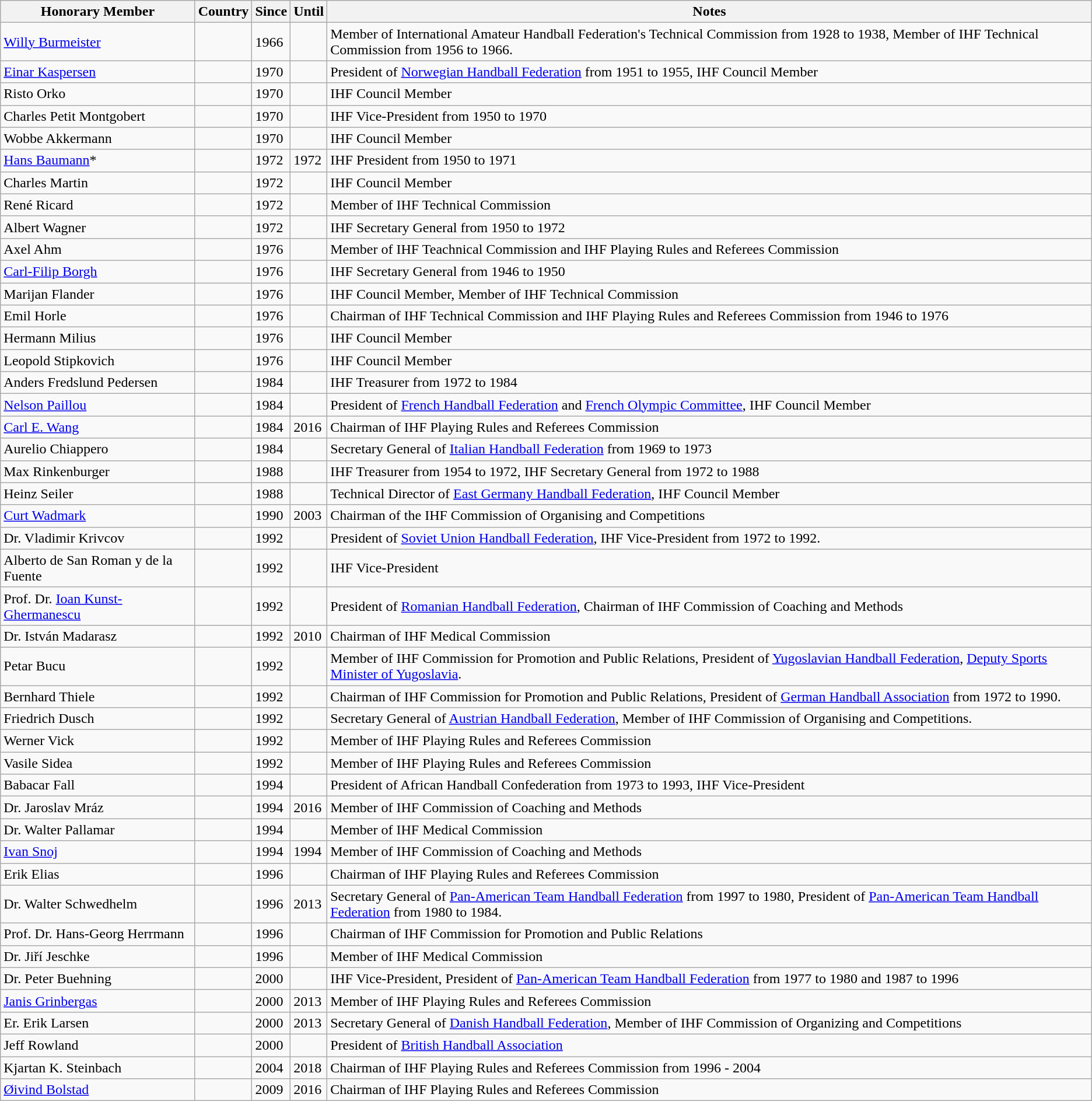<table class="wikitable">
<tr>
<th>Honorary Member</th>
<th>Country</th>
<th>Since</th>
<th>Until</th>
<th>Notes</th>
</tr>
<tr>
<td><a href='#'>Willy Burmeister</a></td>
<td></td>
<td>1966</td>
<td></td>
<td>Member of International Amateur Handball Federation's Technical Commission from 1928 to 1938, Member of IHF Technical Commission from 1956 to 1966.</td>
</tr>
<tr>
<td><a href='#'>Einar Kaspersen</a></td>
<td></td>
<td>1970</td>
<td></td>
<td>President of <a href='#'>Norwegian Handball Federation</a> from 1951 to 1955, IHF Council Member</td>
</tr>
<tr>
<td>Risto Orko</td>
<td></td>
<td>1970</td>
<td></td>
<td>IHF Council Member</td>
</tr>
<tr>
<td>Charles Petit Montgobert</td>
<td></td>
<td>1970</td>
<td></td>
<td>IHF Vice-President from 1950 to 1970</td>
</tr>
<tr>
<td>Wobbe Akkermann</td>
<td></td>
<td>1970</td>
<td></td>
<td>IHF Council Member</td>
</tr>
<tr>
<td><a href='#'>Hans Baumann</a>*</td>
<td></td>
<td>1972</td>
<td>1972</td>
<td>IHF President from 1950 to 1971</td>
</tr>
<tr>
<td>Charles Martin</td>
<td></td>
<td>1972</td>
<td></td>
<td>IHF Council Member</td>
</tr>
<tr>
<td>René Ricard</td>
<td></td>
<td>1972</td>
<td></td>
<td>Member of IHF Technical Commission</td>
</tr>
<tr>
<td>Albert Wagner</td>
<td></td>
<td>1972</td>
<td></td>
<td>IHF Secretary General from 1950 to 1972</td>
</tr>
<tr>
<td>Axel Ahm</td>
<td></td>
<td>1976</td>
<td></td>
<td>Member of IHF Teachnical Commission and IHF Playing Rules and Referees Commission</td>
</tr>
<tr>
<td><a href='#'>Carl-Filip Borgh</a></td>
<td></td>
<td>1976</td>
<td></td>
<td>IHF Secretary General from 1946 to 1950</td>
</tr>
<tr>
<td>Marijan Flander</td>
<td></td>
<td>1976</td>
<td></td>
<td>IHF Council Member, Member of IHF Technical Commission</td>
</tr>
<tr>
<td>Emil Horle</td>
<td></td>
<td>1976</td>
<td></td>
<td>Chairman of IHF Technical Commission and IHF Playing Rules and Referees Commission from 1946 to 1976</td>
</tr>
<tr>
<td>Hermann Milius</td>
<td></td>
<td>1976</td>
<td></td>
<td>IHF Council Member</td>
</tr>
<tr>
<td>Leopold Stipkovich</td>
<td></td>
<td>1976</td>
<td></td>
<td>IHF Council Member</td>
</tr>
<tr>
<td>Anders Fredslund Pedersen</td>
<td></td>
<td>1984</td>
<td></td>
<td>IHF Treasurer from 1972 to 1984</td>
</tr>
<tr>
<td><a href='#'>Nelson Paillou</a></td>
<td></td>
<td>1984</td>
<td></td>
<td>President of <a href='#'>French Handball Federation</a> and <a href='#'>French Olympic Committee</a>, IHF Council Member</td>
</tr>
<tr>
<td><a href='#'>Carl E. Wang</a></td>
<td></td>
<td>1984</td>
<td>2016</td>
<td>Chairman of IHF Playing Rules and Referees Commission</td>
</tr>
<tr>
<td>Aurelio Chiappero</td>
<td></td>
<td>1984</td>
<td></td>
<td>Secretary General of <a href='#'>Italian Handball Federation</a> from 1969 to 1973</td>
</tr>
<tr>
<td>Max Rinkenburger</td>
<td></td>
<td>1988</td>
<td></td>
<td>IHF Treasurer from 1954 to 1972, IHF Secretary General from 1972 to 1988</td>
</tr>
<tr>
<td>Heinz Seiler</td>
<td></td>
<td>1988</td>
<td></td>
<td>Technical Director of <a href='#'>East Germany Handball Federation</a>, IHF Council Member</td>
</tr>
<tr>
<td><a href='#'>Curt Wadmark</a></td>
<td></td>
<td>1990</td>
<td>2003</td>
<td>Chairman of the IHF Commission of Organising and Competitions</td>
</tr>
<tr>
<td>Dr. Vladimir Krivcov</td>
<td></td>
<td>1992</td>
<td></td>
<td>President of <a href='#'>Soviet Union Handball Federation</a>, IHF Vice-President from 1972 to 1992.</td>
</tr>
<tr>
<td>Alberto de San Roman y de la Fuente</td>
<td></td>
<td>1992</td>
<td></td>
<td>IHF Vice-President</td>
</tr>
<tr>
<td>Prof. Dr. <a href='#'>Ioan Kunst-Ghermanescu</a></td>
<td></td>
<td>1992</td>
<td></td>
<td>President of <a href='#'>Romanian Handball Federation</a>, Chairman of IHF Commission of Coaching and Methods</td>
</tr>
<tr>
<td>Dr. István Madarasz</td>
<td></td>
<td>1992</td>
<td>2010</td>
<td>Chairman of IHF Medical Commission</td>
</tr>
<tr>
<td>Petar Bucu</td>
<td></td>
<td>1992</td>
<td></td>
<td>Member of IHF Commission for Promotion and Public Relations, President of <a href='#'>Yugoslavian Handball Federation</a>, <a href='#'>Deputy Sports Minister of Yugoslavia</a>.</td>
</tr>
<tr>
<td>Bernhard Thiele</td>
<td></td>
<td>1992</td>
<td></td>
<td>Chairman of IHF Commission for Promotion and Public Relations, President of <a href='#'>German Handball Association</a> from 1972 to 1990.</td>
</tr>
<tr>
<td>Friedrich Dusch</td>
<td></td>
<td>1992</td>
<td></td>
<td>Secretary General of <a href='#'>Austrian Handball Federation</a>, Member of IHF Commission of Organising and Competitions.</td>
</tr>
<tr>
<td>Werner Vick</td>
<td></td>
<td>1992</td>
<td></td>
<td>Member of IHF Playing Rules and Referees Commission</td>
</tr>
<tr>
<td>Vasile Sidea</td>
<td></td>
<td>1992</td>
<td></td>
<td>Member of IHF Playing Rules and Referees Commission</td>
</tr>
<tr>
<td>Babacar Fall</td>
<td></td>
<td>1994</td>
<td></td>
<td>President of African Handball Confederation from 1973 to 1993, IHF Vice-President</td>
</tr>
<tr>
<td>Dr. Jaroslav Mráz</td>
<td></td>
<td>1994</td>
<td>2016</td>
<td>Member of IHF Commission of Coaching and Methods</td>
</tr>
<tr>
<td>Dr. Walter Pallamar</td>
<td></td>
<td>1994</td>
<td></td>
<td>Member of IHF Medical Commission</td>
</tr>
<tr>
<td><a href='#'>Ivan Snoj</a></td>
<td></td>
<td>1994</td>
<td>1994</td>
<td>Member of IHF Commission of Coaching and Methods</td>
</tr>
<tr>
<td>Erik Elias</td>
<td></td>
<td>1996</td>
<td></td>
<td>Chairman of IHF Playing Rules and Referees Commission</td>
</tr>
<tr>
<td>Dr. Walter Schwedhelm</td>
<td></td>
<td>1996</td>
<td>2013</td>
<td>Secretary General of <a href='#'>Pan-American Team Handball Federation</a> from 1997 to 1980, President of <a href='#'>Pan-American Team Handball Federation</a> from 1980 to 1984.</td>
</tr>
<tr>
<td>Prof. Dr. Hans-Georg Herrmann</td>
<td></td>
<td>1996</td>
<td></td>
<td>Chairman of IHF Commission for Promotion and Public Relations</td>
</tr>
<tr>
<td>Dr. Jiří Jeschke</td>
<td></td>
<td>1996</td>
<td></td>
<td>Member of IHF Medical Commission</td>
</tr>
<tr>
<td>Dr. Peter Buehning</td>
<td></td>
<td>2000</td>
<td></td>
<td>IHF Vice-President, President of <a href='#'>Pan-American Team Handball Federation</a> from 1977 to 1980 and 1987 to 1996</td>
</tr>
<tr>
<td><a href='#'>Janis Grinbergas</a></td>
<td></td>
<td>2000</td>
<td>2013</td>
<td>Member of IHF Playing Rules and Referees Commission</td>
</tr>
<tr>
<td>Er. Erik Larsen</td>
<td></td>
<td>2000</td>
<td>2013</td>
<td>Secretary General of <a href='#'>Danish Handball Federation</a>, Member of IHF Commission of Organizing and Competitions</td>
</tr>
<tr>
<td>Jeff Rowland</td>
<td></td>
<td>2000</td>
<td></td>
<td>President of <a href='#'>British Handball Association</a></td>
</tr>
<tr>
<td>Kjartan K. Steinbach</td>
<td></td>
<td>2004</td>
<td>2018</td>
<td>Chairman of IHF Playing Rules and Referees Commission from 1996 - 2004</td>
</tr>
<tr>
<td><a href='#'>Øivind Bolstad</a></td>
<td></td>
<td>2009</td>
<td>2016</td>
<td>Chairman of IHF Playing Rules and Referees Commission</td>
</tr>
</table>
